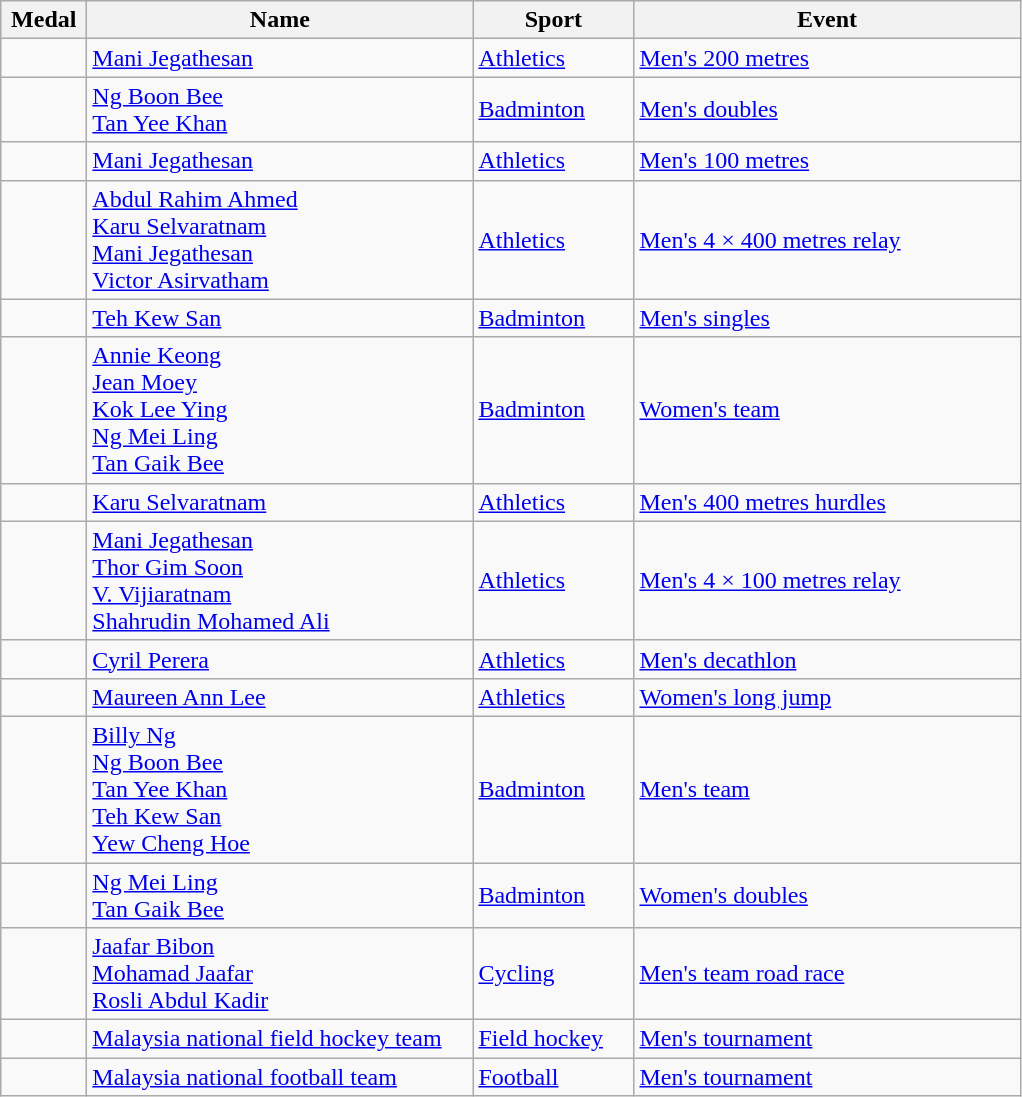<table class="wikitable sortable" style="font-size:100%">
<tr>
<th width="50">Medal</th>
<th width="250">Name</th>
<th width="100">Sport</th>
<th width="250">Event</th>
</tr>
<tr>
<td></td>
<td><a href='#'>Mani Jegathesan</a></td>
<td><a href='#'>Athletics</a></td>
<td><a href='#'>Men's 200 metres</a></td>
</tr>
<tr>
<td></td>
<td><a href='#'>Ng Boon Bee</a><br><a href='#'>Tan Yee Khan</a></td>
<td><a href='#'>Badminton</a></td>
<td><a href='#'>Men's doubles</a></td>
</tr>
<tr>
<td></td>
<td><a href='#'>Mani Jegathesan</a></td>
<td><a href='#'>Athletics</a></td>
<td><a href='#'>Men's 100 metres</a></td>
</tr>
<tr>
<td></td>
<td><a href='#'>Abdul Rahim Ahmed</a><br><a href='#'>Karu Selvaratnam</a><br><a href='#'>Mani Jegathesan</a><br><a href='#'>Victor Asirvatham</a></td>
<td><a href='#'>Athletics</a></td>
<td><a href='#'>Men's 4 × 400 metres relay</a></td>
</tr>
<tr>
<td></td>
<td><a href='#'>Teh Kew San</a></td>
<td><a href='#'>Badminton</a></td>
<td><a href='#'>Men's singles</a></td>
</tr>
<tr>
<td></td>
<td><a href='#'>Annie Keong</a><br><a href='#'>Jean Moey</a><br><a href='#'>Kok Lee Ying</a><br><a href='#'>Ng Mei Ling</a><br><a href='#'>Tan Gaik Bee</a></td>
<td><a href='#'>Badminton</a></td>
<td><a href='#'>Women's team</a></td>
</tr>
<tr>
<td></td>
<td><a href='#'>Karu Selvaratnam</a></td>
<td><a href='#'>Athletics</a></td>
<td><a href='#'>Men's 400 metres hurdles</a></td>
</tr>
<tr>
<td></td>
<td><a href='#'>Mani Jegathesan</a><br><a href='#'>Thor Gim Soon</a><br><a href='#'>V. Vijiaratnam</a><br><a href='#'>Shahrudin Mohamed Ali</a></td>
<td><a href='#'>Athletics</a></td>
<td><a href='#'>Men's 4 × 100 metres relay</a></td>
</tr>
<tr>
<td></td>
<td><a href='#'>Cyril Perera</a></td>
<td><a href='#'>Athletics</a></td>
<td><a href='#'>Men's decathlon</a></td>
</tr>
<tr>
<td></td>
<td><a href='#'>Maureen Ann Lee</a></td>
<td><a href='#'>Athletics</a></td>
<td><a href='#'>Women's long jump</a></td>
</tr>
<tr>
<td></td>
<td><a href='#'>Billy Ng</a><br><a href='#'>Ng Boon Bee</a><br><a href='#'>Tan Yee Khan</a><br><a href='#'>Teh Kew San</a><br><a href='#'>Yew Cheng Hoe</a></td>
<td><a href='#'>Badminton</a></td>
<td><a href='#'>Men's team</a></td>
</tr>
<tr>
<td></td>
<td><a href='#'>Ng Mei Ling</a><br><a href='#'>Tan Gaik Bee</a></td>
<td><a href='#'>Badminton</a></td>
<td><a href='#'>Women's doubles</a></td>
</tr>
<tr>
<td></td>
<td><a href='#'>Jaafar Bibon</a><br><a href='#'>Mohamad Jaafar</a><br><a href='#'>Rosli Abdul Kadir</a></td>
<td><a href='#'>Cycling</a></td>
<td><a href='#'>Men's team road race</a></td>
</tr>
<tr>
<td></td>
<td><a href='#'>Malaysia national field hockey team</a><br></td>
<td><a href='#'>Field hockey</a></td>
<td><a href='#'>Men's tournament</a></td>
</tr>
<tr>
<td></td>
<td><a href='#'>Malaysia national football team</a><br></td>
<td><a href='#'>Football</a></td>
<td><a href='#'>Men's tournament</a></td>
</tr>
</table>
